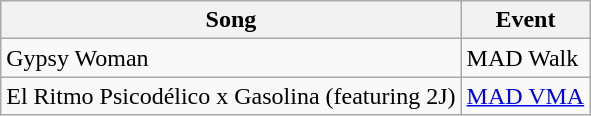<table class="wikitable">
<tr>
<th>Song</th>
<th>Event</th>
</tr>
<tr>
<td>Gypsy Woman</td>
<td>MAD Walk</td>
</tr>
<tr>
<td>El Ritmo Psicodélico x Gasolina (featuring 2J)</td>
<td><a href='#'>MAD VMA</a></td>
</tr>
</table>
